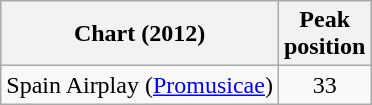<table class="wikitable plainrowheaders sortable">
<tr>
<th scope="col">Chart (2012)</th>
<th scope="col">Peak<br>position</th>
</tr>
<tr>
<td>Spain Airplay (<a href='#'>Promusicae</a>)</td>
<td style="text-align:center;">33</td>
</tr>
</table>
